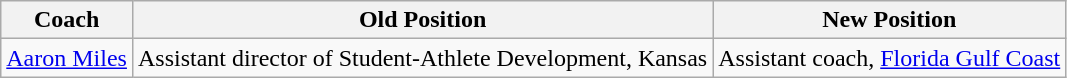<table class="wikitable">
<tr>
<th>Coach</th>
<th>Old Position</th>
<th>New Position</th>
</tr>
<tr>
<td><a href='#'>Aaron Miles</a></td>
<td>Assistant director of Student-Athlete Development, Kansas</td>
<td>Assistant coach, <a href='#'>Florida Gulf Coast</a></td>
</tr>
</table>
